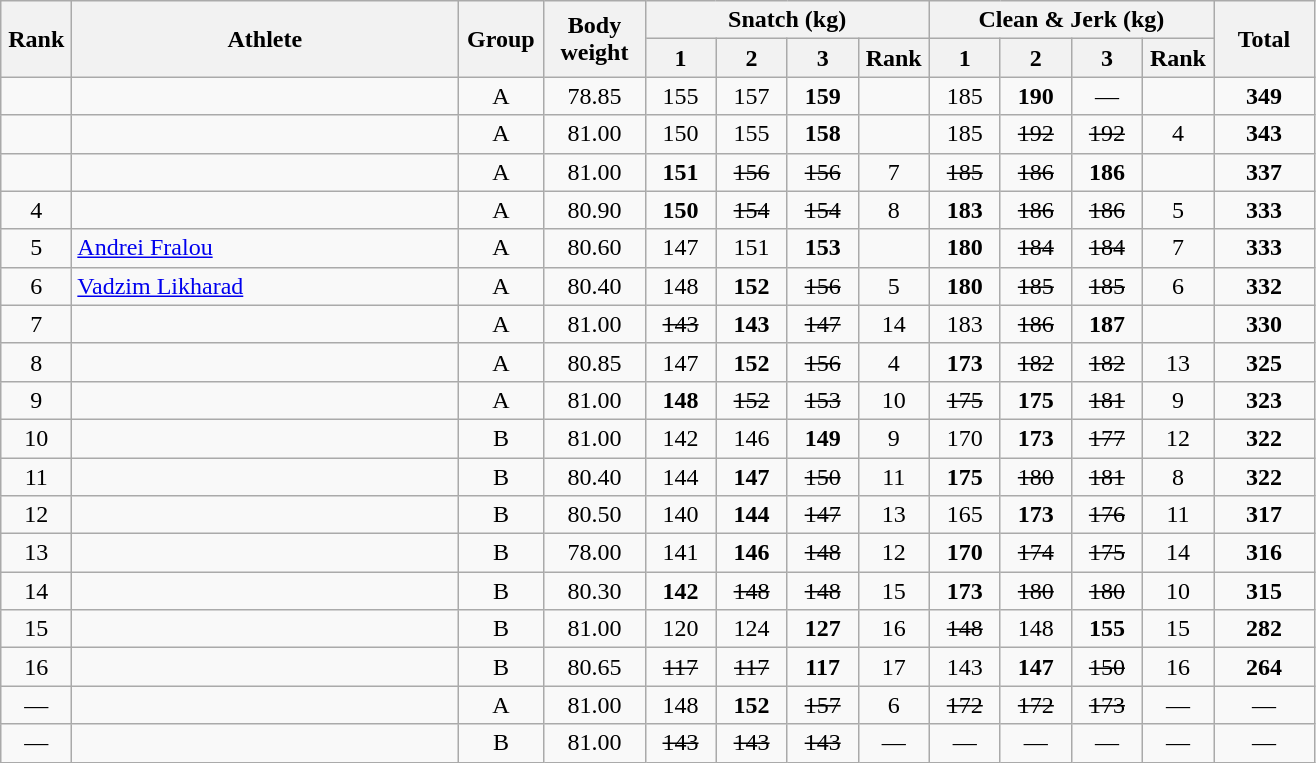<table class = "wikitable" style="text-align:center;">
<tr>
<th rowspan=2 width=40>Rank</th>
<th rowspan=2 width=250>Athlete</th>
<th rowspan=2 width=50>Group</th>
<th rowspan=2 width=60>Body weight</th>
<th colspan=4>Snatch (kg)</th>
<th colspan=4>Clean & Jerk (kg)</th>
<th rowspan=2 width=60>Total</th>
</tr>
<tr>
<th width=40>1</th>
<th width=40>2</th>
<th width=40>3</th>
<th width=40>Rank</th>
<th width=40>1</th>
<th width=40>2</th>
<th width=40>3</th>
<th width=40>Rank</th>
</tr>
<tr>
<td></td>
<td align=left></td>
<td>A</td>
<td>78.85</td>
<td>155</td>
<td>157</td>
<td><strong>159</strong></td>
<td></td>
<td>185</td>
<td><strong>190</strong></td>
<td>—</td>
<td></td>
<td><strong>349</strong></td>
</tr>
<tr>
<td></td>
<td align=left></td>
<td>A</td>
<td>81.00</td>
<td>150</td>
<td>155</td>
<td><strong>158</strong></td>
<td></td>
<td>185</td>
<td><s>192</s></td>
<td><s>192</s></td>
<td>4</td>
<td><strong>343</strong></td>
</tr>
<tr>
<td></td>
<td align=left></td>
<td>A</td>
<td>81.00</td>
<td><strong>151</strong></td>
<td><s>156</s></td>
<td><s>156</s></td>
<td>7</td>
<td><s>185</s></td>
<td><s>186</s></td>
<td><strong>186</strong></td>
<td></td>
<td><strong>337</strong></td>
</tr>
<tr>
<td>4</td>
<td align=left></td>
<td>A</td>
<td>80.90</td>
<td><strong>150</strong></td>
<td><s>154</s></td>
<td><s>154</s></td>
<td>8</td>
<td><strong>183</strong></td>
<td><s>186</s></td>
<td><s>186</s></td>
<td>5</td>
<td><strong>333</strong></td>
</tr>
<tr>
<td>5</td>
<td align=left> <a href='#'>Andrei Fralou</a> </td>
<td>A</td>
<td>80.60</td>
<td>147</td>
<td>151</td>
<td><strong>153</strong></td>
<td></td>
<td><strong>180</strong></td>
<td><s>184</s></td>
<td><s>184</s></td>
<td>7</td>
<td><strong>333</strong></td>
</tr>
<tr>
<td>6</td>
<td align=left> <a href='#'>Vadzim Likharad</a> </td>
<td>A</td>
<td>80.40</td>
<td>148</td>
<td><strong>152</strong></td>
<td><s>156</s></td>
<td>5</td>
<td><strong>180</strong></td>
<td><s>185</s></td>
<td><s>185</s></td>
<td>6</td>
<td><strong>332</strong></td>
</tr>
<tr>
<td>7</td>
<td align=left></td>
<td>A</td>
<td>81.00</td>
<td><s>143</s></td>
<td><strong>143</strong></td>
<td><s>147</s></td>
<td>14</td>
<td>183</td>
<td><s>186</s></td>
<td><strong>187</strong></td>
<td></td>
<td><strong>330</strong></td>
</tr>
<tr>
<td>8</td>
<td align=left></td>
<td>A</td>
<td>80.85</td>
<td>147</td>
<td><strong>152</strong></td>
<td><s>156</s></td>
<td>4</td>
<td><strong>173</strong></td>
<td><s>182</s></td>
<td><s>182</s></td>
<td>13</td>
<td><strong>325</strong></td>
</tr>
<tr>
<td>9</td>
<td align=left></td>
<td>A</td>
<td>81.00</td>
<td><strong>148</strong></td>
<td><s>152</s></td>
<td><s>153</s></td>
<td>10</td>
<td><s>175</s></td>
<td><strong>175</strong></td>
<td><s>181</s></td>
<td>9</td>
<td><strong>323</strong></td>
</tr>
<tr>
<td>10</td>
<td align=left></td>
<td>B</td>
<td>81.00</td>
<td>142</td>
<td>146</td>
<td><strong>149</strong></td>
<td>9</td>
<td>170</td>
<td><strong>173</strong></td>
<td><s>177</s></td>
<td>12</td>
<td><strong>322</strong></td>
</tr>
<tr>
<td>11</td>
<td align=left></td>
<td>B</td>
<td>80.40</td>
<td>144</td>
<td><strong>147</strong></td>
<td><s>150</s></td>
<td>11</td>
<td><strong>175</strong></td>
<td><s>180</s></td>
<td><s>181</s></td>
<td>8</td>
<td><strong>322</strong></td>
</tr>
<tr>
<td>12</td>
<td align=left></td>
<td>B</td>
<td>80.50</td>
<td>140</td>
<td><strong>144</strong></td>
<td><s>147</s></td>
<td>13</td>
<td>165</td>
<td><strong>173</strong></td>
<td><s>176</s></td>
<td>11</td>
<td><strong>317</strong></td>
</tr>
<tr>
<td>13</td>
<td align=left></td>
<td>B</td>
<td>78.00</td>
<td>141</td>
<td><strong>146</strong></td>
<td><s>148</s></td>
<td>12</td>
<td><strong>170</strong></td>
<td><s>174</s></td>
<td><s>175</s></td>
<td>14</td>
<td><strong>316</strong></td>
</tr>
<tr>
<td>14</td>
<td align=left></td>
<td>B</td>
<td>80.30</td>
<td><strong>142</strong></td>
<td><s>148</s></td>
<td><s>148</s></td>
<td>15</td>
<td><strong>173</strong></td>
<td><s>180</s></td>
<td><s>180</s></td>
<td>10</td>
<td><strong>315</strong></td>
</tr>
<tr>
<td>15</td>
<td align=left></td>
<td>B</td>
<td>81.00</td>
<td>120</td>
<td>124</td>
<td><strong>127</strong></td>
<td>16</td>
<td><s>148</s></td>
<td>148</td>
<td><strong>155</strong></td>
<td>15</td>
<td><strong>282</strong></td>
</tr>
<tr>
<td>16</td>
<td align=left></td>
<td>B</td>
<td>80.65</td>
<td><s>117</s></td>
<td><s>117</s></td>
<td><strong>117</strong></td>
<td>17</td>
<td>143</td>
<td><strong>147</strong></td>
<td><s>150</s></td>
<td>16</td>
<td><strong>264</strong></td>
</tr>
<tr>
<td>—</td>
<td align=left></td>
<td>A</td>
<td>81.00</td>
<td>148</td>
<td><strong>152</strong></td>
<td><s>157</s></td>
<td>6</td>
<td><s>172</s></td>
<td><s>172</s></td>
<td><s>173</s></td>
<td>—</td>
<td>—</td>
</tr>
<tr>
<td>—</td>
<td align=left></td>
<td>B</td>
<td>81.00</td>
<td><s>143</s></td>
<td><s>143</s></td>
<td><s>143</s></td>
<td>—</td>
<td>—</td>
<td>—</td>
<td>—</td>
<td>—</td>
<td>—</td>
</tr>
</table>
